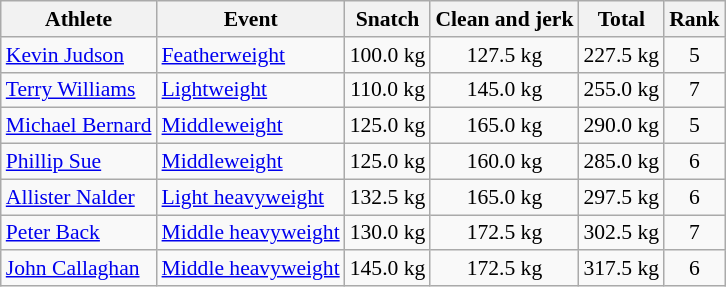<table class="wikitable" style="text-align:center; font-size:90%">
<tr>
<th>Athlete</th>
<th>Event</th>
<th>Snatch</th>
<th>Clean and jerk</th>
<th>Total</th>
<th>Rank</th>
</tr>
<tr>
<td style="text-align:left;"><a href='#'>Kevin Judson</a></td>
<td style="text-align:left;"><a href='#'>Featherweight</a></td>
<td>100.0 kg</td>
<td>127.5 kg</td>
<td>227.5 kg</td>
<td>5</td>
</tr>
<tr>
<td style="text-align:left;"><a href='#'>Terry Williams</a></td>
<td style="text-align:left;"><a href='#'>Lightweight</a></td>
<td>110.0 kg</td>
<td>145.0 kg</td>
<td>255.0 kg</td>
<td>7</td>
</tr>
<tr>
<td style="text-align:left;"><a href='#'>Michael Bernard</a></td>
<td style="text-align:left;"><a href='#'>Middleweight</a></td>
<td>125.0 kg</td>
<td>165.0 kg</td>
<td>290.0 kg</td>
<td>5</td>
</tr>
<tr>
<td style="text-align:left;"><a href='#'>Phillip Sue</a></td>
<td style="text-align:left;"><a href='#'>Middleweight</a></td>
<td>125.0 kg</td>
<td>160.0 kg</td>
<td>285.0 kg</td>
<td>6</td>
</tr>
<tr>
<td style="text-align:left;"><a href='#'>Allister Nalder</a></td>
<td style="text-align:left;"><a href='#'>Light heavyweight</a></td>
<td>132.5 kg</td>
<td>165.0 kg</td>
<td>297.5 kg</td>
<td>6</td>
</tr>
<tr>
<td style="text-align:left;"><a href='#'>Peter Back</a></td>
<td style="text-align:left;"><a href='#'>Middle heavyweight</a></td>
<td>130.0 kg</td>
<td>172.5 kg</td>
<td>302.5 kg</td>
<td>7</td>
</tr>
<tr>
<td style="text-align:left;"><a href='#'>John Callaghan</a></td>
<td style="text-align:left;"><a href='#'>Middle heavyweight</a></td>
<td>145.0 kg</td>
<td>172.5 kg</td>
<td>317.5 kg</td>
<td>6</td>
</tr>
</table>
